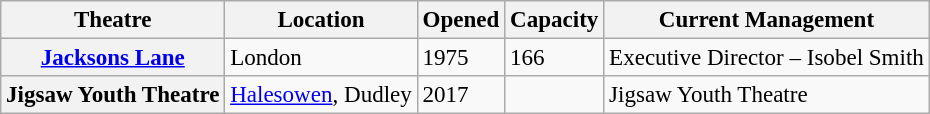<table class="wikitable" style="text-align: left; font-size:96%;">
<tr>
<th>Theatre</th>
<th>Location</th>
<th>Opened</th>
<th>Capacity</th>
<th>Current Management</th>
</tr>
<tr>
<th><a href='#'>Jacksons Lane</a></th>
<td>London</td>
<td>1975</td>
<td>166</td>
<td>Executive Director – Isobel Smith</td>
</tr>
<tr>
<th>Jigsaw Youth Theatre</th>
<td><a href='#'>Halesowen</a>, Dudley</td>
<td>2017</td>
<td></td>
<td>Jigsaw Youth Theatre</td>
</tr>
</table>
